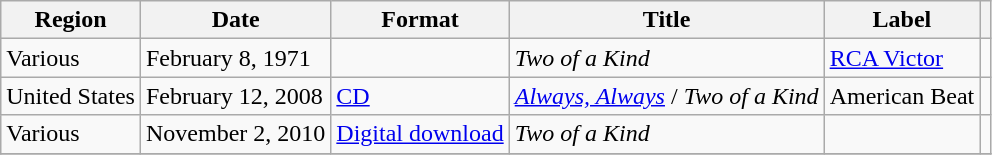<table class="wikitable plainrowheaders">
<tr>
<th scope="col">Region</th>
<th scope="col">Date</th>
<th scope="col">Format</th>
<th scope="col">Title</th>
<th scope="col">Label</th>
<th scope="col"></th>
</tr>
<tr>
<td>Various</td>
<td>February 8, 1971</td>
<td></td>
<td><em>Two of a Kind</em></td>
<td><a href='#'>RCA Victor</a></td>
<td></td>
</tr>
<tr>
<td>United States</td>
<td>February 12, 2008</td>
<td><a href='#'>CD</a></td>
<td><em><a href='#'>Always, Always</a></em> / <em>Two of a Kind</em></td>
<td>American Beat</td>
<td></td>
</tr>
<tr>
<td>Various</td>
<td>November 2, 2010</td>
<td><a href='#'>Digital download</a></td>
<td><em>Two of a Kind</em></td>
<td></td>
<td></td>
</tr>
<tr>
</tr>
</table>
